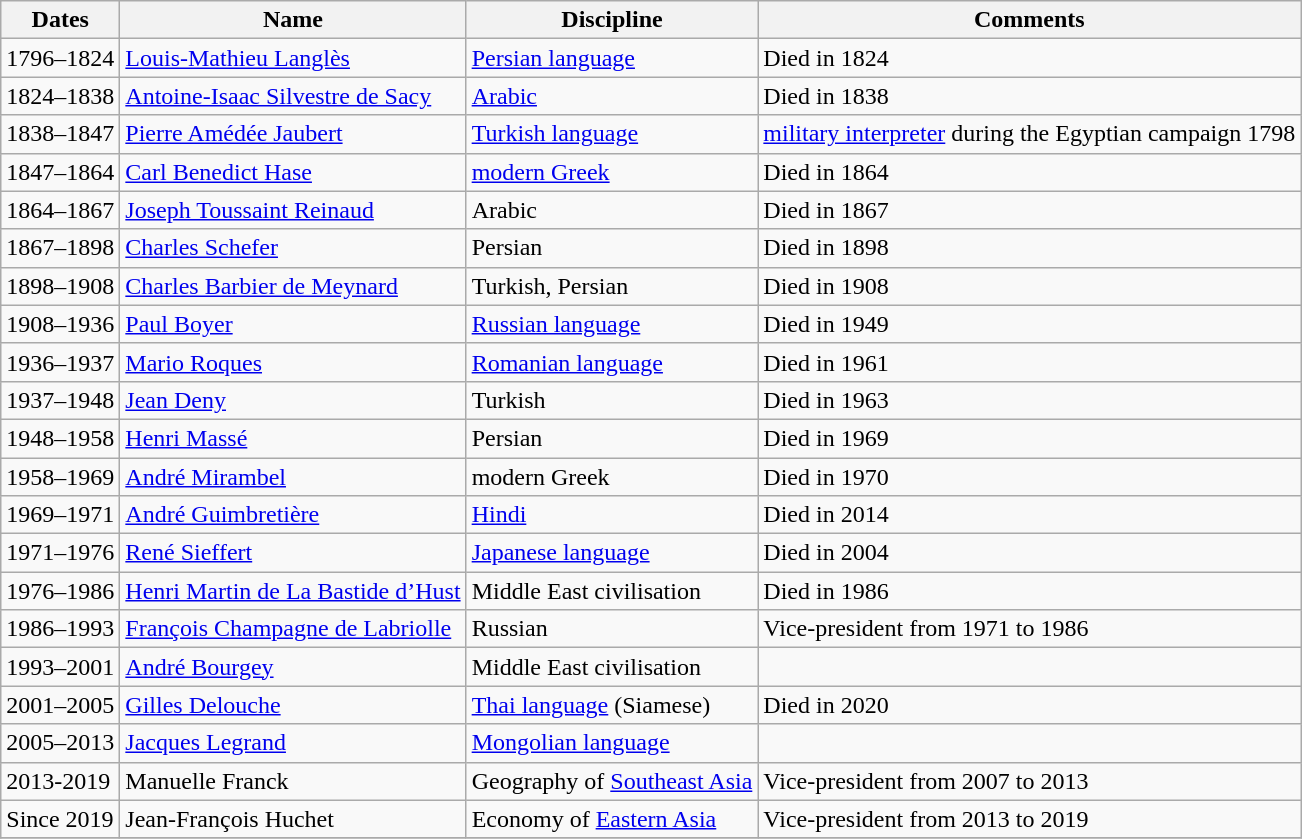<table class="wikitable">
<tr>
<th>Dates</th>
<th>Name</th>
<th>Discipline</th>
<th>Comments</th>
</tr>
<tr align="left">
<td>1796–1824</td>
<td><a href='#'>Louis-Mathieu Langlès</a></td>
<td><a href='#'>Persian language</a></td>
<td>Died in 1824</td>
</tr>
<tr align="left">
<td>1824–1838</td>
<td><a href='#'>Antoine-Isaac Silvestre de Sacy</a></td>
<td><a href='#'>Arabic</a></td>
<td>Died in 1838</td>
</tr>
<tr align="left">
<td>1838–1847</td>
<td><a href='#'>Pierre Amédée Jaubert</a></td>
<td><a href='#'>Turkish language</a></td>
<td><a href='#'>military interpreter</a> during the Egyptian campaign 1798</td>
</tr>
<tr align="left">
<td>1847–1864</td>
<td><a href='#'>Carl Benedict Hase</a></td>
<td><a href='#'>modern Greek</a></td>
<td>Died in 1864</td>
</tr>
<tr align="left">
<td>1864–1867</td>
<td><a href='#'>Joseph Toussaint Reinaud</a></td>
<td>Arabic</td>
<td>Died in 1867</td>
</tr>
<tr align="left">
<td>1867–1898</td>
<td><a href='#'>Charles Schefer</a></td>
<td>Persian</td>
<td>Died in 1898</td>
</tr>
<tr align="left">
<td>1898–1908</td>
<td><a href='#'>Charles Barbier de Meynard</a></td>
<td>Turkish, Persian</td>
<td>Died in 1908</td>
</tr>
<tr align="left">
<td>1908–1936</td>
<td><a href='#'>Paul Boyer</a></td>
<td><a href='#'>Russian language</a></td>
<td>Died in 1949</td>
</tr>
<tr align="left">
<td>1936–1937</td>
<td><a href='#'>Mario Roques</a></td>
<td><a href='#'>Romanian language</a></td>
<td>Died in 1961</td>
</tr>
<tr align="left">
<td>1937–1948</td>
<td><a href='#'>Jean Deny</a></td>
<td>Turkish</td>
<td>Died in 1963</td>
</tr>
<tr align="left">
<td>1948–1958</td>
<td><a href='#'>Henri Massé</a></td>
<td>Persian</td>
<td>Died in 1969</td>
</tr>
<tr align="left">
<td>1958–1969</td>
<td><a href='#'>André Mirambel</a></td>
<td>modern Greek</td>
<td>Died in 1970</td>
</tr>
<tr align="left">
<td>1969–1971</td>
<td><a href='#'>André Guimbretière</a></td>
<td><a href='#'>Hindi</a></td>
<td>Died in 2014</td>
</tr>
<tr align="left">
<td>1971–1976</td>
<td><a href='#'>René Sieffert</a></td>
<td><a href='#'>Japanese language</a></td>
<td>Died in 2004</td>
</tr>
<tr align="left">
<td>1976–1986</td>
<td><a href='#'>Henri Martin de La Bastide d’Hust</a></td>
<td>Middle East civilisation</td>
<td>Died in 1986</td>
</tr>
<tr align="left">
<td>1986–1993</td>
<td><a href='#'>François Champagne de Labriolle</a></td>
<td>Russian</td>
<td>Vice-president from 1971 to 1986</td>
</tr>
<tr align="left">
<td>1993–2001</td>
<td><a href='#'>André Bourgey</a></td>
<td>Middle East civilisation</td>
<td></td>
</tr>
<tr align="left">
<td>2001–2005</td>
<td><a href='#'>Gilles Delouche</a></td>
<td><a href='#'>Thai language</a> (Siamese)</td>
<td>Died in 2020</td>
</tr>
<tr align="left">
<td>2005–2013</td>
<td><a href='#'>Jacques Legrand</a></td>
<td><a href='#'>Mongolian language</a></td>
<td></td>
</tr>
<tr align="left">
<td>2013-2019</td>
<td>Manuelle Franck</td>
<td>Geography of <a href='#'>Southeast Asia</a></td>
<td>Vice-president from 2007 to 2013</td>
</tr>
<tr align="left">
<td>Since 2019</td>
<td>Jean-François Huchet</td>
<td>Economy of <a href='#'>Eastern Asia</a></td>
<td>Vice-president from 2013 to 2019</td>
</tr>
<tr align="left">
</tr>
</table>
